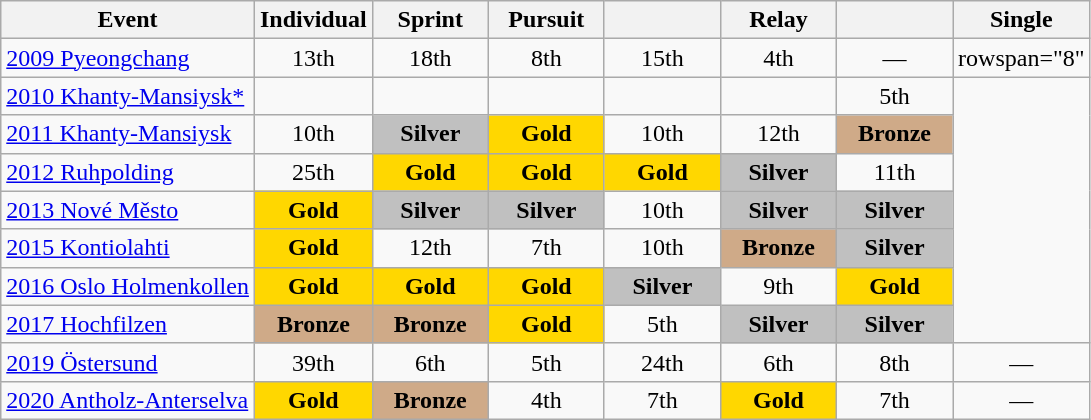<table class="wikitable" style="text-align: center;">
<tr>
<th>Event</th>
<th style="width:70px;">Individual</th>
<th style="width:70px;">Sprint</th>
<th style="width:70px;">Pursuit</th>
<th style="width:70px;"></th>
<th style="width:70px;">Relay</th>
<th style="width:70px;"></th>
<th style="width:70px;">Single </th>
</tr>
<tr>
<td align=left> <a href='#'>2009 Pyeongchang</a></td>
<td>13th</td>
<td>18th</td>
<td>8th</td>
<td>15th</td>
<td>4th</td>
<td>—</td>
<td>rowspan="8" </td>
</tr>
<tr>
<td align=left> <a href='#'>2010 Khanty-Mansiysk*</a></td>
<td></td>
<td></td>
<td></td>
<td></td>
<td></td>
<td>5th</td>
</tr>
<tr>
<td align=left> <a href='#'>2011 Khanty-Mansiysk</a></td>
<td>10th</td>
<td style="background:silver;"><strong>Silver</strong></td>
<td style="background:gold;"><strong>Gold</strong></td>
<td>10th</td>
<td>12th</td>
<td style="background:#cfaa88;"><strong>Bronze</strong></td>
</tr>
<tr>
<td align=left> <a href='#'>2012 Ruhpolding</a></td>
<td>25th</td>
<td style="background:gold;"><strong>Gold</strong></td>
<td style="background:gold;"><strong>Gold</strong></td>
<td style="background:gold;"><strong>Gold</strong></td>
<td style="background:silver;"><strong>Silver</strong></td>
<td>11th</td>
</tr>
<tr>
<td align=left> <a href='#'>2013 Nové Město</a></td>
<td style="background:gold;"><strong>Gold</strong></td>
<td style="background:silver;"><strong>Silver</strong></td>
<td style="background:silver;"><strong>Silver</strong></td>
<td>10th</td>
<td style="background:silver;"><strong>Silver</strong></td>
<td style="background:silver;"><strong>Silver</strong></td>
</tr>
<tr>
<td align=left> <a href='#'>2015 Kontiolahti</a></td>
<td style="background:gold;"><strong>Gold</strong></td>
<td>12th</td>
<td>7th</td>
<td>10th</td>
<td style="background:#cfaa88;"><strong>Bronze</strong></td>
<td style="background:silver;"><strong>Silver</strong></td>
</tr>
<tr>
<td align=left> <a href='#'>2016 Oslo Holmenkollen</a></td>
<td style="background:gold;"><strong>Gold</strong></td>
<td style="background:gold;"><strong>Gold</strong></td>
<td style="background:gold;"><strong>Gold</strong></td>
<td style="background:silver;"><strong>Silver</strong></td>
<td>9th</td>
<td style="background:gold;"><strong>Gold</strong></td>
</tr>
<tr>
<td align=left> <a href='#'>2017 Hochfilzen</a></td>
<td style="background:#cfaa88;"><strong>Bronze</strong></td>
<td style="background:#cfaa88;"><strong>Bronze</strong></td>
<td style="background:gold;"><strong>Gold</strong></td>
<td>5th</td>
<td style="background:silver;"><strong>Silver</strong></td>
<td style="background:silver;"><strong>Silver</strong></td>
</tr>
<tr>
<td align=left> <a href='#'>2019 Östersund</a></td>
<td>39th</td>
<td>6th</td>
<td>5th</td>
<td>24th</td>
<td>6th</td>
<td>8th</td>
<td>—</td>
</tr>
<tr>
<td align=left> <a href='#'>2020 Antholz-Anterselva</a></td>
<td style="background:gold;"><strong>Gold</strong></td>
<td style="background:#cfaa88;"><strong>Bronze</strong></td>
<td>4th</td>
<td>7th</td>
<td style="background:gold;"><strong>Gold</strong></td>
<td>7th</td>
<td>—</td>
</tr>
</table>
